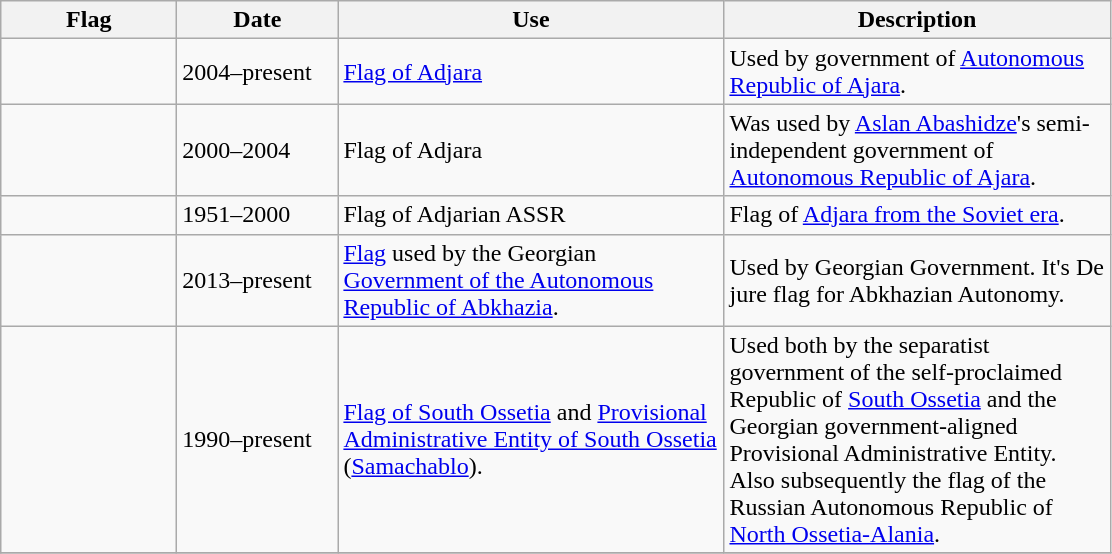<table class="wikitable">
<tr>
<th width="110">Flag</th>
<th width="100">Date</th>
<th width="250">Use</th>
<th width="250">Description</th>
</tr>
<tr>
<td></td>
<td>2004–present</td>
<td><a href='#'>Flag of Adjara</a></td>
<td>Used by government of <a href='#'>Autonomous Republic of Ajara</a>.</td>
</tr>
<tr>
<td></td>
<td>2000–2004</td>
<td>Flag of Adjara</td>
<td>Was used by <a href='#'>Aslan Abashidze</a>'s semi-independent government of <a href='#'>Autonomous Republic of Ajara</a>.</td>
</tr>
<tr>
<td></td>
<td>1951–2000</td>
<td>Flag of Adjarian ASSR</td>
<td>Flag of <a href='#'>Adjara from the Soviet era</a>.</td>
</tr>
<tr>
<td></td>
<td>2013–present</td>
<td><a href='#'>Flag</a> used by the Georgian <a href='#'>Government of the Autonomous Republic of Abkhazia</a>.</td>
<td>Used by Georgian Government. It's De jure flag for Abkhazian Autonomy.</td>
</tr>
<tr>
<td></td>
<td>1990–present</td>
<td><a href='#'>Flag of South Ossetia</a> and <a href='#'>Provisional Administrative Entity of South Ossetia</a> (<a href='#'>Samachablo</a>).</td>
<td>Used both by the separatist government of the self-proclaimed Republic of <a href='#'>South Ossetia</a> and the Georgian government-aligned Provisional Administrative Entity. Also subsequently the flag of the Russian Autonomous Republic of <a href='#'>North Ossetia-Alania</a>.</td>
</tr>
<tr>
</tr>
</table>
